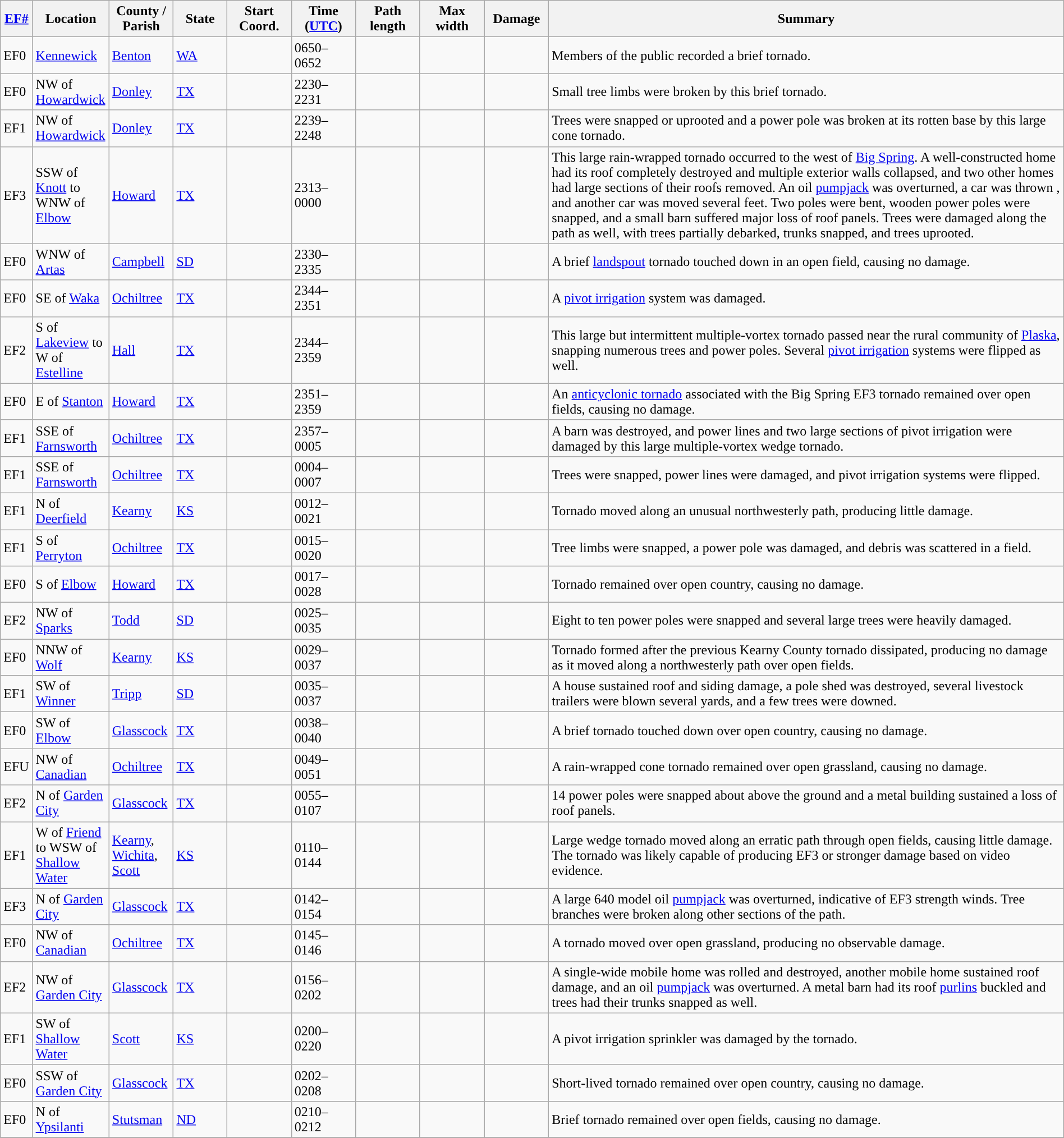<table class="wikitable sortable" style="width:100%;">
<tr>
<th scope="col" width="3%" align="center"><a href='#'>EF#</a></th>
<th scope="col" width="7%" align="center" class="unsortable">Location</th>
<th scope="col" width="6%" align="center" class="unsortable">County / Parish</th>
<th scope="col" width="5%" align="center">State</th>
<th scope="col" width="6%" align="center">Start Coord.</th>
<th scope="col" width="6%" align="center">Time (<a href='#'>UTC</a>)</th>
<th scope="col" width="6%" align="center">Path length</th>
<th scope="col" width="6%" align="center">Max width</th>
<th scope="col" width="6%" align="center">Damage</th>
<th scope="col" width="48%" class="unsortable" align="center">Summary</th>
</tr>
<tr>
<td>EF0</td>
<td><a href='#'>Kennewick</a></td>
<td><a href='#'>Benton</a></td>
<td><a href='#'>WA</a></td>
<td></td>
<td>0650–0652</td>
<td></td>
<td></td>
<td></td>
<td>Members of the public recorded a brief tornado.</td>
</tr>
<tr>
<td>EF0</td>
<td>NW of <a href='#'>Howardwick</a></td>
<td><a href='#'>Donley</a></td>
<td><a href='#'>TX</a></td>
<td></td>
<td>2230–2231</td>
<td></td>
<td></td>
<td></td>
<td>Small tree limbs were broken by this brief tornado.</td>
</tr>
<tr>
<td>EF1</td>
<td>NW of <a href='#'>Howardwick</a></td>
<td><a href='#'>Donley</a></td>
<td><a href='#'>TX</a></td>
<td></td>
<td>2239–2248</td>
<td></td>
<td></td>
<td></td>
<td>Trees were snapped or uprooted and a power pole was broken at its rotten base by this large cone tornado.</td>
</tr>
<tr>
<td>EF3</td>
<td>SSW of <a href='#'>Knott</a> to WNW of <a href='#'>Elbow</a></td>
<td><a href='#'>Howard</a></td>
<td><a href='#'>TX</a></td>
<td></td>
<td>2313–0000</td>
<td></td>
<td></td>
<td></td>
<td>This large rain-wrapped tornado occurred to the west of <a href='#'>Big Spring</a>. A well-constructed home had its roof completely destroyed and multiple exterior walls collapsed, and two other homes had large sections of their roofs removed. An oil <a href='#'>pumpjack</a> was overturned, a car was thrown , and another car was moved several feet. Two poles were bent, wooden power poles were snapped, and a small barn suffered major loss of roof panels. Trees were damaged along the path as well, with trees partially debarked, trunks snapped, and trees uprooted.</td>
</tr>
<tr>
<td>EF0</td>
<td>WNW of <a href='#'>Artas</a></td>
<td><a href='#'>Campbell</a></td>
<td><a href='#'>SD</a></td>
<td></td>
<td>2330–2335</td>
<td></td>
<td></td>
<td></td>
<td>A brief <a href='#'>landspout</a> tornado touched down in an open field, causing no damage.</td>
</tr>
<tr>
<td>EF0</td>
<td>SE of <a href='#'>Waka</a></td>
<td><a href='#'>Ochiltree</a></td>
<td><a href='#'>TX</a></td>
<td></td>
<td>2344–2351</td>
<td></td>
<td></td>
<td></td>
<td>A <a href='#'>pivot irrigation</a> system was damaged.</td>
</tr>
<tr>
<td>EF2</td>
<td>S of <a href='#'>Lakeview</a> to W of <a href='#'>Estelline</a></td>
<td><a href='#'>Hall</a></td>
<td><a href='#'>TX</a></td>
<td></td>
<td>2344–2359</td>
<td></td>
<td></td>
<td></td>
<td>This large but intermittent multiple-vortex tornado passed near the rural community of <a href='#'>Plaska</a>, snapping numerous trees and power poles. Several <a href='#'>pivot irrigation</a> systems were flipped as well.</td>
</tr>
<tr>
<td>EF0</td>
<td>E of <a href='#'>Stanton</a></td>
<td><a href='#'>Howard</a></td>
<td><a href='#'>TX</a></td>
<td></td>
<td>2351–2359</td>
<td></td>
<td></td>
<td></td>
<td>An <a href='#'>anticyclonic tornado</a> associated with the Big Spring EF3 tornado remained over open fields, causing no damage.</td>
</tr>
<tr>
<td>EF1</td>
<td>SSE of <a href='#'>Farnsworth</a></td>
<td><a href='#'>Ochiltree</a></td>
<td><a href='#'>TX</a></td>
<td></td>
<td>2357–0005</td>
<td></td>
<td></td>
<td></td>
<td>A barn was destroyed, and power lines and two large sections of pivot irrigation were damaged by this large multiple-vortex wedge tornado.</td>
</tr>
<tr>
<td>EF1</td>
<td>SSE of <a href='#'>Farnsworth</a></td>
<td><a href='#'>Ochiltree</a></td>
<td><a href='#'>TX</a></td>
<td></td>
<td>0004–0007</td>
<td></td>
<td></td>
<td></td>
<td>Trees were snapped, power lines were damaged, and pivot irrigation systems were flipped.</td>
</tr>
<tr>
<td>EF1</td>
<td>N of <a href='#'>Deerfield</a></td>
<td><a href='#'>Kearny</a></td>
<td><a href='#'>KS</a></td>
<td></td>
<td>0012–0021</td>
<td></td>
<td></td>
<td></td>
<td>Tornado moved along an unusual northwesterly path, producing little damage.</td>
</tr>
<tr>
<td>EF1</td>
<td>S of <a href='#'>Perryton</a></td>
<td><a href='#'>Ochiltree</a></td>
<td><a href='#'>TX</a></td>
<td></td>
<td>0015–0020</td>
<td></td>
<td></td>
<td></td>
<td>Tree limbs were snapped, a power pole was damaged, and debris was scattered in a field.</td>
</tr>
<tr>
<td>EF0</td>
<td>S of <a href='#'>Elbow</a></td>
<td><a href='#'>Howard</a></td>
<td><a href='#'>TX</a></td>
<td></td>
<td>0017–0028</td>
<td></td>
<td></td>
<td></td>
<td>Tornado remained over open country, causing no damage.</td>
</tr>
<tr>
<td>EF2</td>
<td>NW of <a href='#'>Sparks</a></td>
<td><a href='#'>Todd</a></td>
<td><a href='#'>SD</a></td>
<td></td>
<td>0025–0035</td>
<td></td>
<td></td>
<td></td>
<td>Eight to ten power poles were snapped and several large trees were heavily damaged.</td>
</tr>
<tr>
<td>EF0</td>
<td>NNW of <a href='#'>Wolf</a></td>
<td><a href='#'>Kearny</a></td>
<td><a href='#'>KS</a></td>
<td></td>
<td>0029–0037</td>
<td></td>
<td></td>
<td></td>
<td>Tornado formed after the previous Kearny County tornado dissipated, producing no damage as it moved along a northwesterly path over open fields.</td>
</tr>
<tr>
<td>EF1</td>
<td>SW of <a href='#'>Winner</a></td>
<td><a href='#'>Tripp</a></td>
<td><a href='#'>SD</a></td>
<td></td>
<td>0035–0037</td>
<td></td>
<td></td>
<td></td>
<td>A house sustained roof and siding damage, a pole shed was destroyed, several livestock trailers were blown several yards, and a few trees were downed.</td>
</tr>
<tr>
<td>EF0</td>
<td>SW of <a href='#'>Elbow</a></td>
<td><a href='#'>Glasscock</a></td>
<td><a href='#'>TX</a></td>
<td></td>
<td>0038–0040</td>
<td></td>
<td></td>
<td></td>
<td>A brief tornado touched down over open country, causing no damage.</td>
</tr>
<tr>
<td>EFU</td>
<td>NW of <a href='#'>Canadian</a></td>
<td><a href='#'>Ochiltree</a></td>
<td><a href='#'>TX</a></td>
<td></td>
<td>0049–0051</td>
<td></td>
<td></td>
<td></td>
<td>A rain-wrapped cone tornado remained over open grassland, causing no damage.</td>
</tr>
<tr>
<td>EF2</td>
<td>N of <a href='#'>Garden City</a></td>
<td><a href='#'>Glasscock</a></td>
<td><a href='#'>TX</a></td>
<td></td>
<td>0055–0107</td>
<td></td>
<td></td>
<td></td>
<td>14 power poles were snapped about  above the ground and a metal building sustained a loss of roof panels.</td>
</tr>
<tr>
<td>EF1</td>
<td>W of <a href='#'>Friend</a> to WSW of <a href='#'>Shallow Water</a></td>
<td><a href='#'>Kearny</a>, <a href='#'>Wichita</a>, <a href='#'>Scott</a></td>
<td><a href='#'>KS</a></td>
<td></td>
<td>0110–0144</td>
<td></td>
<td></td>
<td></td>
<td>Large wedge tornado moved along an erratic path through open fields, causing little damage. The tornado was likely capable of producing EF3 or stronger damage based on video evidence.</td>
</tr>
<tr>
<td>EF3</td>
<td>N of <a href='#'>Garden City</a></td>
<td><a href='#'>Glasscock</a></td>
<td><a href='#'>TX</a></td>
<td></td>
<td>0142–0154</td>
<td></td>
<td></td>
<td></td>
<td>A large 640 model oil <a href='#'>pumpjack</a> was overturned, indicative of EF3 strength winds. Tree branches were broken along other sections of the path.</td>
</tr>
<tr>
<td>EF0</td>
<td>NW of <a href='#'>Canadian</a></td>
<td><a href='#'>Ochiltree</a></td>
<td><a href='#'>TX</a></td>
<td></td>
<td>0145–0146</td>
<td></td>
<td></td>
<td></td>
<td>A tornado moved over open grassland, producing no observable damage.</td>
</tr>
<tr>
<td>EF2</td>
<td>NW of <a href='#'>Garden City</a></td>
<td><a href='#'>Glasscock</a></td>
<td><a href='#'>TX</a></td>
<td></td>
<td>0156–0202</td>
<td></td>
<td></td>
<td></td>
<td>A single-wide mobile home was rolled and destroyed, another mobile home sustained roof damage, and an oil <a href='#'>pumpjack</a> was overturned. A metal barn had its roof <a href='#'>purlins</a> buckled and trees had their trunks snapped as well.</td>
</tr>
<tr>
<td>EF1</td>
<td>SW of <a href='#'>Shallow Water</a></td>
<td><a href='#'>Scott</a></td>
<td><a href='#'>KS</a></td>
<td></td>
<td>0200–0220</td>
<td></td>
<td></td>
<td></td>
<td>A pivot irrigation sprinkler was damaged by the tornado.</td>
</tr>
<tr>
<td>EF0</td>
<td>SSW of <a href='#'>Garden City</a></td>
<td><a href='#'>Glasscock</a></td>
<td><a href='#'>TX</a></td>
<td></td>
<td>0202–0208</td>
<td></td>
<td></td>
<td></td>
<td>Short-lived tornado remained over open country, causing no damage.</td>
</tr>
<tr>
<td>EF0</td>
<td>N of <a href='#'>Ypsilanti</a></td>
<td><a href='#'>Stutsman</a></td>
<td><a href='#'>ND</a></td>
<td></td>
<td>0210–0212</td>
<td></td>
<td></td>
<td></td>
<td>Brief tornado remained over open fields, causing no damage.</td>
</tr>
<tr>
</tr>
</table>
